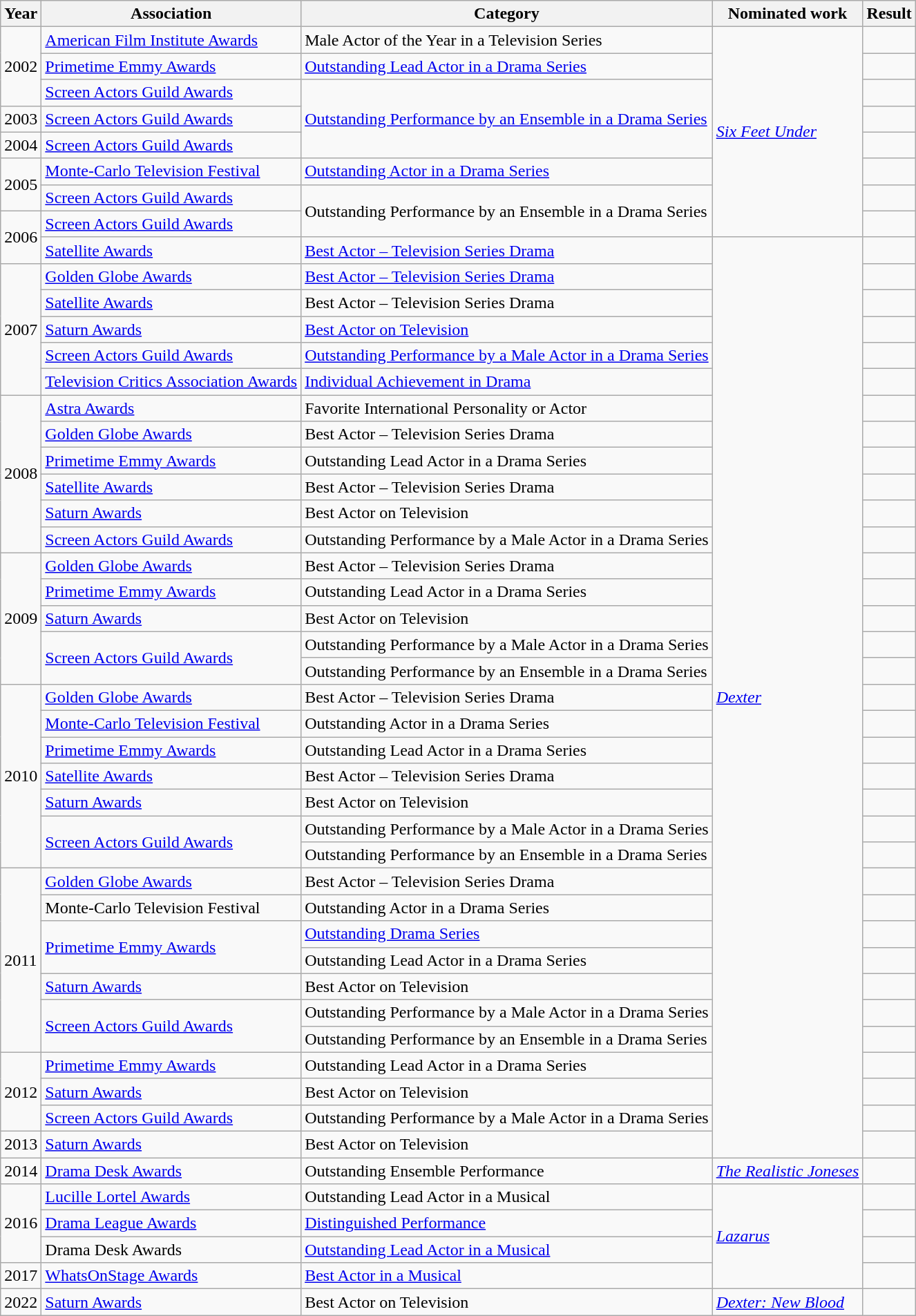<table class="wikitable sortable">
<tr>
<th>Year</th>
<th>Association</th>
<th>Category</th>
<th>Nominated work</th>
<th>Result</th>
</tr>
<tr>
<td rowspan="3">2002</td>
<td><a href='#'>American Film Institute Awards</a></td>
<td>Male Actor of the Year in a Television Series</td>
<td rowspan="8"><em><a href='#'>Six Feet Under</a></em></td>
<td></td>
</tr>
<tr>
<td><a href='#'>Primetime Emmy Awards</a></td>
<td><a href='#'>Outstanding Lead Actor in a Drama Series</a></td>
<td></td>
</tr>
<tr>
<td><a href='#'>Screen Actors Guild Awards</a></td>
<td rowspan="3"><a href='#'>Outstanding Performance by an Ensemble in a Drama Series</a></td>
<td></td>
</tr>
<tr>
<td>2003</td>
<td><a href='#'>Screen Actors Guild Awards</a></td>
<td></td>
</tr>
<tr>
<td>2004</td>
<td><a href='#'>Screen Actors Guild Awards</a></td>
<td></td>
</tr>
<tr>
<td rowspan="2">2005</td>
<td><a href='#'>Monte-Carlo Television Festival</a></td>
<td><a href='#'>Outstanding Actor in a Drama Series</a></td>
<td></td>
</tr>
<tr>
<td><a href='#'>Screen Actors Guild Awards</a></td>
<td rowspan="2">Outstanding Performance by an Ensemble in a Drama Series</td>
<td></td>
</tr>
<tr>
<td rowspan="2">2006</td>
<td><a href='#'>Screen Actors Guild Awards</a></td>
<td></td>
</tr>
<tr>
<td><a href='#'>Satellite Awards</a></td>
<td><a href='#'>Best Actor – Television Series Drama</a></td>
<td rowspan="35"><em><a href='#'>Dexter</a></em></td>
<td></td>
</tr>
<tr>
<td rowspan="5">2007</td>
<td><a href='#'>Golden Globe Awards</a></td>
<td><a href='#'>Best Actor – Television Series Drama</a></td>
<td></td>
</tr>
<tr>
<td><a href='#'>Satellite Awards</a></td>
<td>Best Actor – Television Series Drama</td>
<td></td>
</tr>
<tr>
<td><a href='#'>Saturn Awards</a></td>
<td><a href='#'>Best Actor on Television</a></td>
<td></td>
</tr>
<tr>
<td><a href='#'>Screen Actors Guild Awards</a></td>
<td><a href='#'>Outstanding Performance by a Male Actor in a Drama Series</a></td>
<td></td>
</tr>
<tr>
<td><a href='#'>Television Critics Association Awards</a></td>
<td><a href='#'>Individual Achievement in Drama</a></td>
<td></td>
</tr>
<tr>
<td rowspan="6">2008</td>
<td><a href='#'>Astra Awards</a></td>
<td>Favorite International Personality or Actor</td>
<td></td>
</tr>
<tr>
<td><a href='#'>Golden Globe Awards</a></td>
<td>Best Actor – Television Series Drama</td>
<td></td>
</tr>
<tr>
<td><a href='#'>Primetime Emmy Awards</a></td>
<td>Outstanding Lead Actor in a Drama Series</td>
<td></td>
</tr>
<tr>
<td><a href='#'>Satellite Awards</a></td>
<td>Best Actor – Television Series Drama</td>
<td></td>
</tr>
<tr>
<td><a href='#'>Saturn Awards</a></td>
<td>Best Actor on Television</td>
<td></td>
</tr>
<tr>
<td><a href='#'>Screen Actors Guild Awards</a></td>
<td>Outstanding Performance by a Male Actor in a Drama Series</td>
<td></td>
</tr>
<tr>
<td rowspan="5">2009</td>
<td><a href='#'>Golden Globe Awards</a></td>
<td>Best Actor – Television Series Drama</td>
<td></td>
</tr>
<tr>
<td><a href='#'>Primetime Emmy Awards</a></td>
<td>Outstanding Lead Actor in a Drama Series</td>
<td></td>
</tr>
<tr>
<td><a href='#'>Saturn Awards</a></td>
<td>Best Actor on Television</td>
<td></td>
</tr>
<tr>
<td rowspan="2"><a href='#'>Screen Actors Guild Awards</a></td>
<td>Outstanding Performance by a Male Actor in a Drama Series</td>
<td></td>
</tr>
<tr>
<td>Outstanding Performance by an Ensemble in a Drama Series</td>
<td></td>
</tr>
<tr>
<td rowspan="7">2010</td>
<td><a href='#'>Golden Globe Awards</a></td>
<td>Best Actor – Television Series Drama</td>
<td></td>
</tr>
<tr>
<td><a href='#'>Monte-Carlo Television Festival</a></td>
<td>Outstanding Actor in a Drama Series</td>
<td></td>
</tr>
<tr>
<td><a href='#'>Primetime Emmy Awards</a></td>
<td>Outstanding Lead Actor in a Drama Series</td>
<td></td>
</tr>
<tr>
<td><a href='#'>Satellite Awards</a></td>
<td>Best Actor – Television Series Drama</td>
<td></td>
</tr>
<tr>
<td><a href='#'>Saturn Awards</a></td>
<td>Best Actor on Television</td>
<td></td>
</tr>
<tr>
<td rowspan="2"><a href='#'>Screen Actors Guild Awards</a></td>
<td>Outstanding Performance by a Male Actor in a Drama Series</td>
<td></td>
</tr>
<tr>
<td>Outstanding Performance by an Ensemble in a Drama Series</td>
<td></td>
</tr>
<tr>
<td rowspan="7">2011</td>
<td><a href='#'>Golden Globe Awards</a></td>
<td>Best Actor – Television Series Drama</td>
<td></td>
</tr>
<tr>
<td>Monte-Carlo Television Festival</td>
<td>Outstanding Actor in a Drama Series</td>
<td></td>
</tr>
<tr>
<td rowspan="2"><a href='#'>Primetime Emmy Awards</a></td>
<td><a href='#'>Outstanding Drama Series</a></td>
<td></td>
</tr>
<tr>
<td>Outstanding Lead Actor in a Drama Series</td>
<td></td>
</tr>
<tr>
<td><a href='#'>Saturn Awards</a></td>
<td>Best Actor on Television</td>
<td></td>
</tr>
<tr>
<td rowspan="2"><a href='#'>Screen Actors Guild Awards</a></td>
<td>Outstanding Performance by a Male Actor in a Drama Series</td>
<td></td>
</tr>
<tr>
<td>Outstanding Performance by an Ensemble in a Drama Series</td>
<td></td>
</tr>
<tr>
<td rowspan="3">2012</td>
<td><a href='#'>Primetime Emmy Awards</a></td>
<td>Outstanding Lead Actor in a Drama Series</td>
<td></td>
</tr>
<tr>
<td><a href='#'>Saturn Awards</a></td>
<td>Best Actor on Television</td>
<td></td>
</tr>
<tr>
<td><a href='#'>Screen Actors Guild Awards</a></td>
<td>Outstanding Performance by a Male Actor in a Drama Series</td>
<td></td>
</tr>
<tr>
<td>2013</td>
<td><a href='#'>Saturn Awards</a></td>
<td>Best Actor on Television</td>
<td></td>
</tr>
<tr>
<td>2014</td>
<td><a href='#'>Drama Desk Awards</a></td>
<td>Outstanding Ensemble Performance</td>
<td><em><a href='#'>The Realistic Joneses</a></em></td>
<td></td>
</tr>
<tr>
<td rowspan="3">2016</td>
<td><a href='#'>Lucille Lortel Awards</a></td>
<td>Outstanding Lead Actor in a Musical</td>
<td rowspan="4"><em><a href='#'>Lazarus</a></em></td>
<td></td>
</tr>
<tr>
<td><a href='#'>Drama League Awards</a></td>
<td><a href='#'>Distinguished Performance</a></td>
<td></td>
</tr>
<tr>
<td>Drama Desk Awards</td>
<td><a href='#'>Outstanding Lead Actor in a Musical</a></td>
<td></td>
</tr>
<tr>
<td>2017</td>
<td><a href='#'>WhatsOnStage Awards</a></td>
<td><a href='#'>Best Actor in a Musical</a></td>
<td></td>
</tr>
<tr>
<td>2022</td>
<td><a href='#'>Saturn Awards</a></td>
<td>Best Actor on Television</td>
<td><em><a href='#'>Dexter: New Blood</a></em></td>
<td></td>
</tr>
</table>
